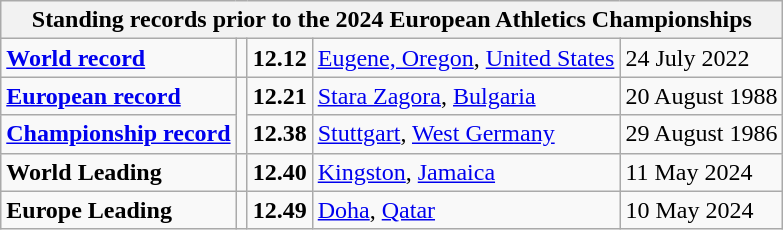<table class="wikitable">
<tr>
<th colspan="5">Standing records prior to the 2024 European Athletics Championships</th>
</tr>
<tr>
<td><strong><a href='#'>World record</a></strong></td>
<td></td>
<td><strong>12.12</strong> </td>
<td><a href='#'>Eugene, Oregon</a>, <a href='#'>United States</a></td>
<td>24 July 2022</td>
</tr>
<tr>
<td><strong><a href='#'>European record</a></strong></td>
<td rowspan="2"></td>
<td><strong>12.21</strong></td>
<td><a href='#'>Stara Zagora</a>, <a href='#'>Bulgaria</a></td>
<td>20 August 1988</td>
</tr>
<tr>
<td><strong><a href='#'>Championship record</a></strong></td>
<td><strong>12.38</strong></td>
<td><a href='#'>Stuttgart</a>, <a href='#'>West Germany</a></td>
<td>29 August 1986</td>
</tr>
<tr>
<td><strong>World Leading</strong></td>
<td></td>
<td><strong>12.40</strong></td>
<td><a href='#'>Kingston</a>, <a href='#'>Jamaica</a></td>
<td>11 May 2024</td>
</tr>
<tr>
<td><strong>Europe Leading</strong></td>
<td></td>
<td><strong>12.49</strong></td>
<td><a href='#'>Doha</a>, <a href='#'>Qatar</a></td>
<td>10 May 2024</td>
</tr>
</table>
